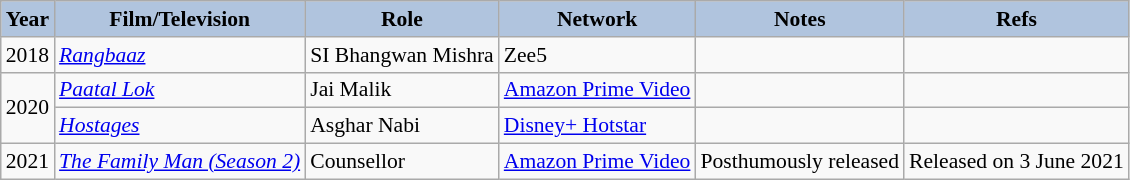<table class="wikitable" style="font-size:90%;">
<tr>
<th style="background:#B0C4DE;">Year</th>
<th style="background:#B0C4DE;">Film/Television</th>
<th style="background:#B0C4DE;">Role</th>
<th style="background:#B0C4DE;">Network</th>
<th style="background:#B0C4DE;">Notes</th>
<th style="background:#B0C4DE;">Refs</th>
</tr>
<tr>
<td>2018</td>
<td><a href='#'><em>Rangbaaz</em></a></td>
<td>SI Bhangwan Mishra</td>
<td>Zee5</td>
<td></td>
<td></td>
</tr>
<tr>
<td rowspan="2">2020</td>
<td><em><a href='#'>Paatal Lok</a></em></td>
<td>Jai Malik</td>
<td><a href='#'>Amazon Prime Video</a></td>
<td></td>
<td></td>
</tr>
<tr>
<td><em><a href='#'>Hostages</a></em></td>
<td>Asghar Nabi</td>
<td><a href='#'>Disney+ Hotstar</a></td>
<td></td>
<td></td>
</tr>
<tr>
<td>2021</td>
<td><a href='#'><em>The Family Man (Season 2)</em></a></td>
<td>Counsellor</td>
<td><a href='#'>Amazon Prime Video</a></td>
<td>Posthumously released</td>
<td>Released on  3 June 2021</td>
</tr>
</table>
